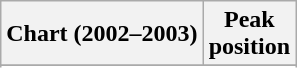<table class="wikitable sortable">
<tr>
<th>Chart (2002–2003)</th>
<th>Peak<br>position</th>
</tr>
<tr>
</tr>
<tr>
</tr>
</table>
